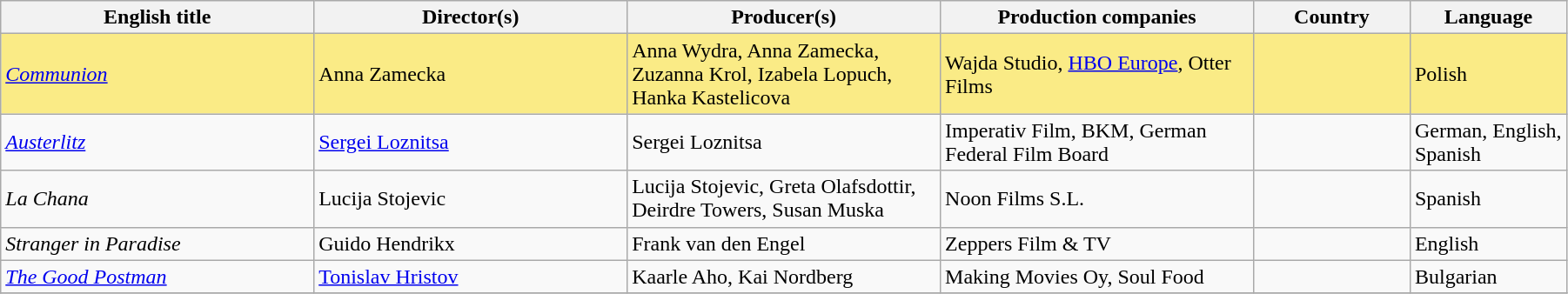<table class="sortable wikitable" width="95%" cellpadding="5">
<tr>
<th width="20%">English title</th>
<th width="20%">Director(s)</th>
<th width="20%">Producer(s)</th>
<th width="20%">Production companies</th>
<th width="10%">Country</th>
<th width="10%">Language</th>
</tr>
<tr style="background:#FAEB86">
<td><em><a href='#'>Communion</a></em></td>
<td>Anna Zamecka</td>
<td>Anna Wydra, Anna Zamecka, Zuzanna Krol, Izabela Lopuch, Hanka Kastelicova</td>
<td>Wajda Studio, <a href='#'>HBO Europe</a>, Otter Films</td>
<td></td>
<td>Polish</td>
</tr>
<tr>
<td><em><a href='#'>Austerlitz</a></em></td>
<td><a href='#'>Sergei Loznitsa</a></td>
<td>Sergei Loznitsa</td>
<td>Imperativ Film, BKM, German Federal Film Board</td>
<td></td>
<td>German, English, Spanish</td>
</tr>
<tr>
<td><em>La Chana</em></td>
<td>Lucija Stojevic</td>
<td>Lucija Stojevic, Greta Olafsdottir, Deirdre Towers, Susan Muska</td>
<td>Noon Films S.L.</td>
<td>  </td>
<td>Spanish</td>
</tr>
<tr>
<td><em>Stranger in Paradise</em></td>
<td>Guido Hendrikx</td>
<td>Frank van den Engel</td>
<td>Zeppers Film & TV</td>
<td></td>
<td>English</td>
</tr>
<tr>
<td><em><a href='#'>The Good Postman</a></em></td>
<td><a href='#'>Tonislav Hristov</a></td>
<td>Kaarle Aho, Kai Nordberg</td>
<td>Making Movies Oy, Soul Food</td>
<td> </td>
<td>Bulgarian</td>
</tr>
<tr>
</tr>
</table>
